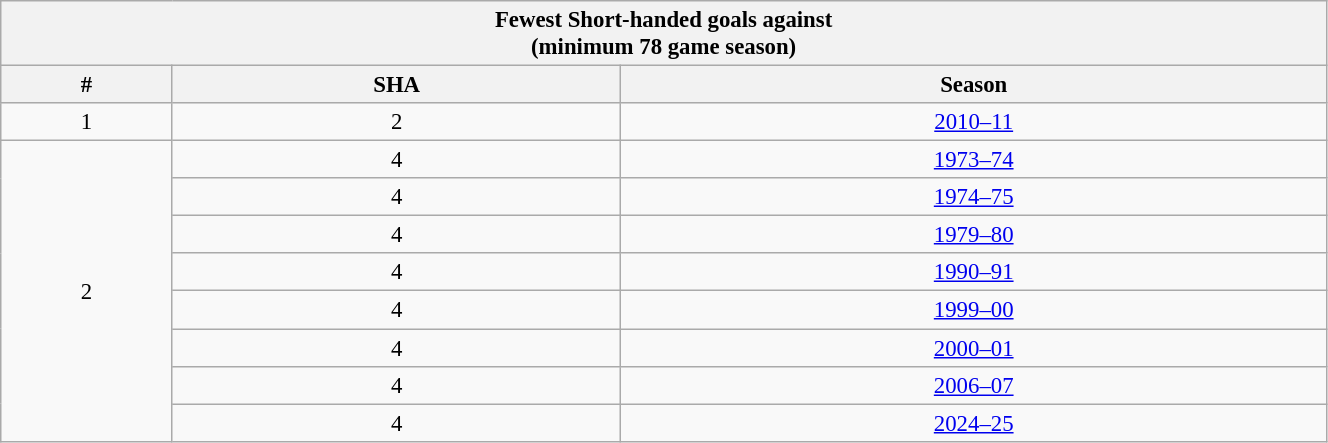<table class="wikitable" style="text-align: center; font-size: 95%" width="70%">
<tr>
<th colspan="3">Fewest Short-handed goals against<br>(minimum 78 game season)</th>
</tr>
<tr>
<th>#</th>
<th>SHA</th>
<th>Season</th>
</tr>
<tr>
<td>1</td>
<td>2</td>
<td><a href='#'>2010–11</a></td>
</tr>
<tr>
<td rowspan="8">2</td>
<td>4</td>
<td><a href='#'>1973–74</a></td>
</tr>
<tr>
<td>4</td>
<td><a href='#'>1974–75</a></td>
</tr>
<tr>
<td>4</td>
<td><a href='#'>1979–80</a></td>
</tr>
<tr>
<td>4</td>
<td><a href='#'>1990–91</a></td>
</tr>
<tr>
<td>4</td>
<td><a href='#'>1999–00</a></td>
</tr>
<tr>
<td>4</td>
<td><a href='#'>2000–01</a></td>
</tr>
<tr>
<td>4</td>
<td><a href='#'>2006–07</a></td>
</tr>
<tr>
<td>4</td>
<td><a href='#'>2024–25</a></td>
</tr>
</table>
